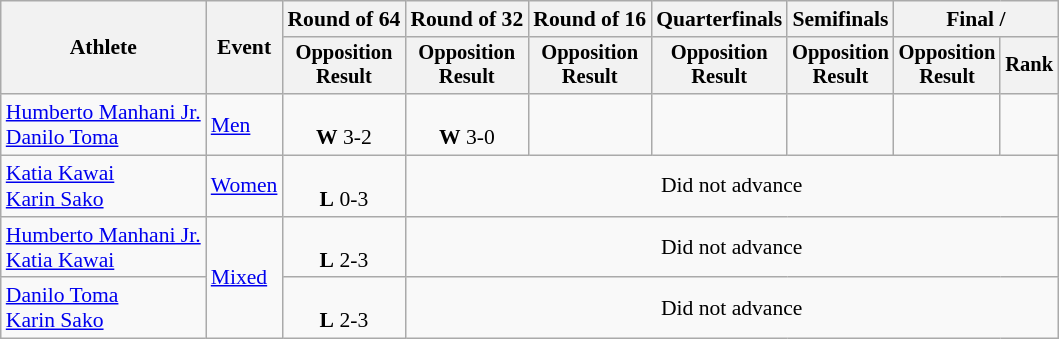<table class="wikitable" style="font-size:90%">
<tr>
<th rowspan=2>Athlete</th>
<th rowspan=2>Event</th>
<th>Round of 64</th>
<th>Round of 32</th>
<th>Round of 16</th>
<th>Quarterfinals</th>
<th>Semifinals</th>
<th colspan=2>Final / </th>
</tr>
<tr style="font-size:95%">
<th>Opposition<br>Result</th>
<th>Opposition<br>Result</th>
<th>Opposition<br>Result</th>
<th>Opposition<br>Result</th>
<th>Opposition<br>Result</th>
<th>Opposition<br>Result</th>
<th>Rank</th>
</tr>
<tr align=center>
<td align=left><a href='#'>Humberto Manhani Jr.</a><br><a href='#'>Danilo Toma</a></td>
<td align=left><a href='#'>Men</a></td>
<td><br><strong>W</strong> 3-2</td>
<td><br><strong>W</strong> 3-0</td>
<td></td>
<td></td>
<td></td>
<td></td>
<td></td>
</tr>
<tr align=center>
<td align=left><a href='#'>Katia Kawai</a><br><a href='#'>Karin Sako</a></td>
<td align=left><a href='#'>Women</a></td>
<td><br><strong>L</strong> 0-3</td>
<td colspan=6>Did not advance</td>
</tr>
<tr align=center>
<td align=left><a href='#'>Humberto Manhani Jr.</a><br><a href='#'>Katia Kawai</a></td>
<td align=left rowspan=2><a href='#'>Mixed</a></td>
<td><br><strong>L</strong> 2-3</td>
<td colspan=6>Did not advance</td>
</tr>
<tr align=center>
<td align=left><a href='#'>Danilo Toma</a><br><a href='#'>Karin Sako</a></td>
<td><br><strong>L</strong> 2-3</td>
<td colspan=6>Did not advance</td>
</tr>
</table>
